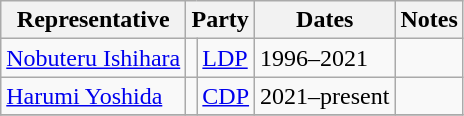<table class=wikitable>
<tr valign=bottom>
<th>Representative</th>
<th colspan="2">Party</th>
<th>Dates</th>
<th>Notes</th>
</tr>
<tr>
<td><a href='#'>Nobuteru Ishihara</a></td>
<td bgcolor=></td>
<td><a href='#'>LDP</a></td>
<td>1996–2021</td>
<td></td>
</tr>
<tr>
<td><a href='#'>Harumi Yoshida</a></td>
<td bgcolor=></td>
<td><a href='#'>CDP</a></td>
<td>2021–present</td>
<td></td>
</tr>
<tr>
</tr>
</table>
